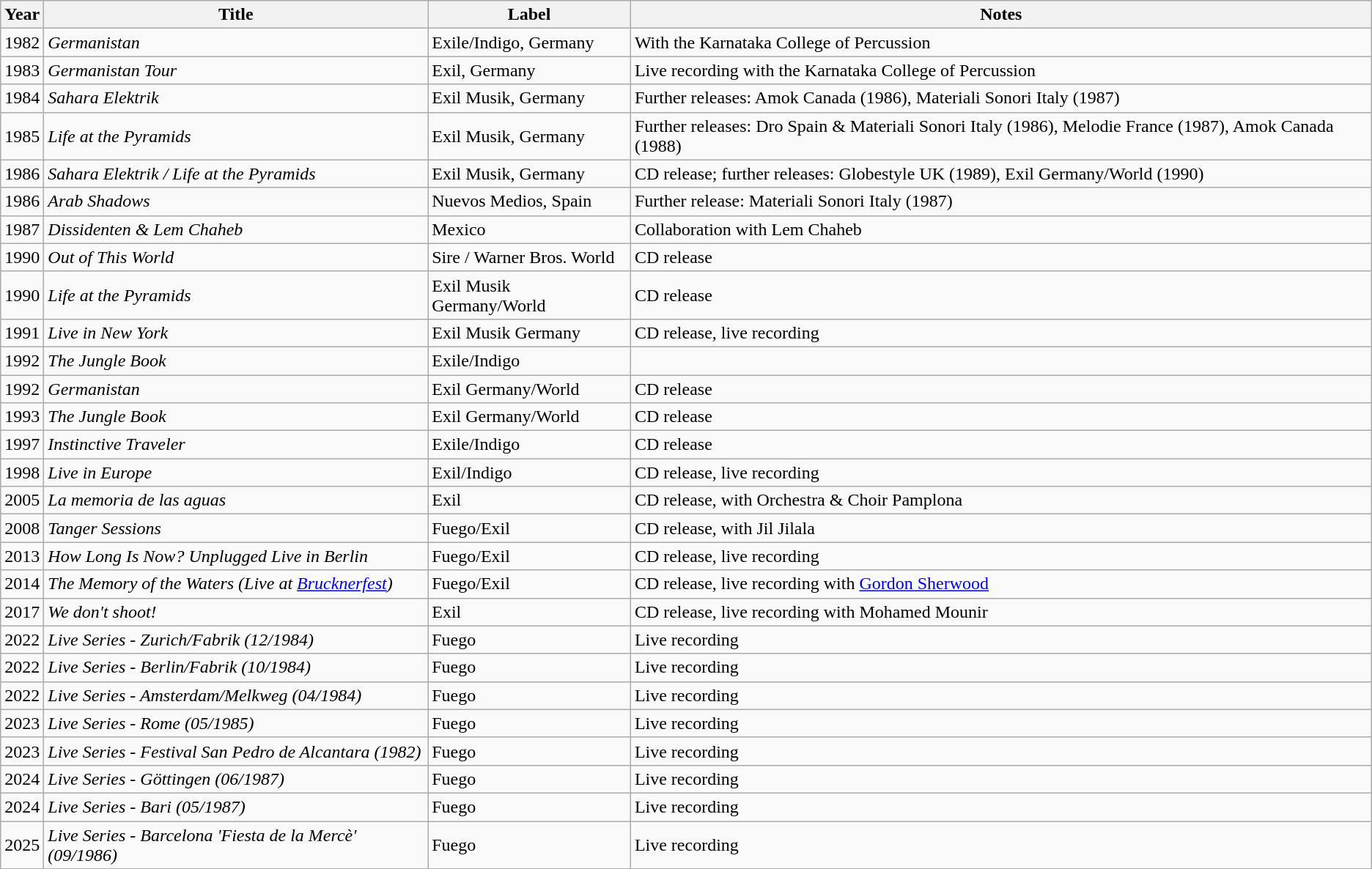<table class="wikitable sortable">
<tr>
<th>Year</th>
<th>Title</th>
<th>Label</th>
<th>Notes</th>
</tr>
<tr>
<td>1982</td>
<td><em>Germanistan</em></td>
<td>Exile/Indigo, Germany</td>
<td>With the Karnataka College of Percussion</td>
</tr>
<tr>
<td>1983</td>
<td><em>Germanistan Tour</em></td>
<td>Exil, Germany</td>
<td>Live recording with the Karnataka College of Percussion</td>
</tr>
<tr>
<td>1984</td>
<td><em>Sahara Elektrik</em></td>
<td>Exil Musik, Germany</td>
<td>Further releases: Amok Canada (1986), Materiali Sonori Italy (1987)</td>
</tr>
<tr>
<td>1985</td>
<td><em>Life at the Pyramids</em></td>
<td>Exil Musik, Germany</td>
<td>Further releases: Dro Spain & Materiali Sonori Italy (1986), Melodie France (1987), Amok Canada (1988)</td>
</tr>
<tr>
<td>1986</td>
<td><em>Sahara Elektrik / Life at the Pyramids</em></td>
<td>Exil Musik, Germany</td>
<td>CD release; further releases: Globestyle UK (1989), Exil Germany/World (1990)</td>
</tr>
<tr>
<td>1986</td>
<td><em>Arab Shadows</em></td>
<td>Nuevos Medios, Spain</td>
<td>Further release: Materiali Sonori Italy (1987)</td>
</tr>
<tr>
<td>1987</td>
<td><em>Dissidenten & Lem Chaheb</em></td>
<td>Mexico</td>
<td>Collaboration with Lem Chaheb</td>
</tr>
<tr>
<td>1990</td>
<td><em>Out of This World</em></td>
<td>Sire / Warner Bros. World</td>
<td>CD release</td>
</tr>
<tr>
<td>1990</td>
<td><em>Life at the Pyramids</em></td>
<td>Exil Musik Germany/World</td>
<td>CD release</td>
</tr>
<tr>
<td>1991</td>
<td><em>Live in New York</em></td>
<td>Exil Musik Germany</td>
<td>CD release, live recording</td>
</tr>
<tr>
<td>1992</td>
<td><em>The Jungle Book</em></td>
<td>Exile/Indigo</td>
<td></td>
</tr>
<tr>
<td>1992</td>
<td><em>Germanistan</em></td>
<td>Exil Germany/World</td>
<td>CD release</td>
</tr>
<tr>
<td>1993</td>
<td><em>The Jungle Book</em></td>
<td>Exil Germany/World</td>
<td>CD release</td>
</tr>
<tr>
<td>1997</td>
<td><em>Instinctive Traveler</em></td>
<td>Exile/Indigo</td>
<td>CD release</td>
</tr>
<tr>
<td>1998</td>
<td><em>Live in Europe</em></td>
<td>Exil/Indigo</td>
<td>CD release, live recording</td>
</tr>
<tr>
<td>2005</td>
<td><em>La memoria de las aguas</em></td>
<td>Exil</td>
<td>CD release, with Orchestra & Choir Pamplona</td>
</tr>
<tr>
<td>2008</td>
<td><em>Tanger Sessions</em></td>
<td>Fuego/Exil</td>
<td>CD release, with Jil Jilala</td>
</tr>
<tr>
<td>2013</td>
<td><em>How Long Is Now? Unplugged Live in Berlin</em></td>
<td>Fuego/Exil</td>
<td>CD release, live recording</td>
</tr>
<tr>
<td>2014</td>
<td><em>The Memory of the Waters (Live at <a href='#'>Brucknerfest</a>)</em></td>
<td>Fuego/Exil</td>
<td>CD release, live recording with <a href='#'>Gordon Sherwood</a></td>
</tr>
<tr>
<td>2017</td>
<td><em>We don't shoot!</em></td>
<td>Exil</td>
<td>CD release, live recording with Mohamed Mounir</td>
</tr>
<tr>
<td>2022</td>
<td><em>Live Series - Zurich/Fabrik (12/1984)</em></td>
<td>Fuego</td>
<td>Live recording</td>
</tr>
<tr>
<td>2022</td>
<td><em>Live Series - Berlin/Fabrik (10/1984)</em></td>
<td>Fuego</td>
<td>Live recording</td>
</tr>
<tr>
<td>2022</td>
<td><em>Live Series - Amsterdam/Melkweg (04/1984)</em></td>
<td>Fuego</td>
<td>Live recording</td>
</tr>
<tr>
<td>2023</td>
<td><em>Live Series - Rome (05/1985)</em></td>
<td>Fuego</td>
<td>Live recording</td>
</tr>
<tr>
<td>2023</td>
<td><em>Live Series - Festival San Pedro de Alcantara (1982)</em></td>
<td>Fuego</td>
<td>Live recording</td>
</tr>
<tr>
<td>2024</td>
<td><em>Live Series - Göttingen (06/1987)</em></td>
<td>Fuego</td>
<td>Live recording</td>
</tr>
<tr>
<td>2024</td>
<td><em>Live Series - Bari (05/1987)</em></td>
<td>Fuego</td>
<td>Live recording</td>
</tr>
<tr>
<td>2025</td>
<td><em>Live Series - Barcelona 'Fiesta de la Mercè' (09/1986)</em></td>
<td>Fuego</td>
<td>Live recording</td>
</tr>
</table>
